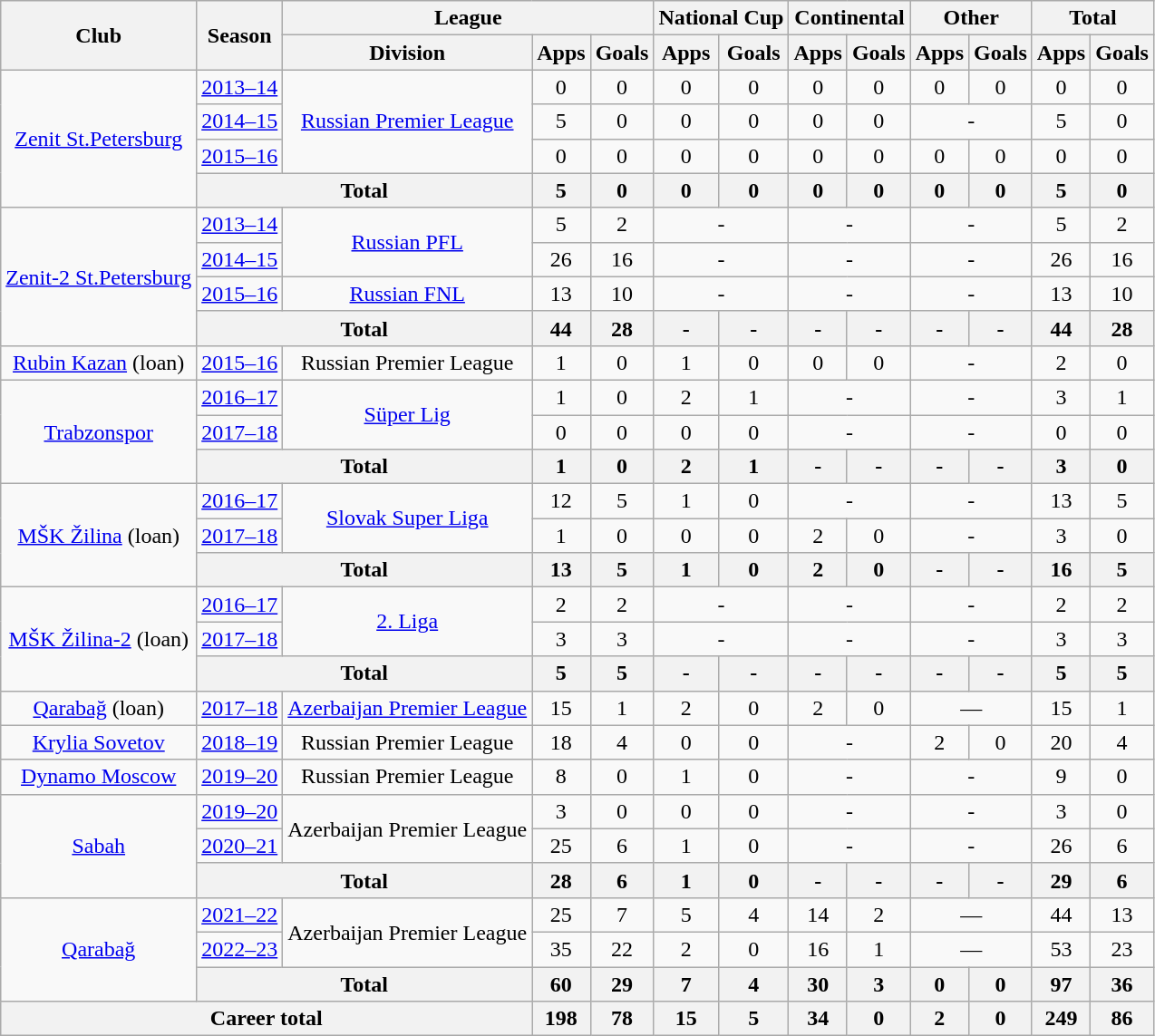<table class="wikitable" style="text-align:center">
<tr>
<th rowspan="2">Club</th>
<th rowspan="2">Season</th>
<th colspan="3">League</th>
<th colspan="2">National Cup</th>
<th colspan="2">Continental</th>
<th colspan="2">Other</th>
<th colspan="2">Total</th>
</tr>
<tr>
<th>Division</th>
<th>Apps</th>
<th>Goals</th>
<th>Apps</th>
<th>Goals</th>
<th>Apps</th>
<th>Goals</th>
<th>Apps</th>
<th>Goals</th>
<th>Apps</th>
<th>Goals</th>
</tr>
<tr>
<td rowspan="4"><a href='#'>Zenit St.Petersburg</a></td>
<td><a href='#'>2013–14</a></td>
<td rowspan="3"><a href='#'>Russian Premier League</a></td>
<td>0</td>
<td>0</td>
<td>0</td>
<td>0</td>
<td>0</td>
<td>0</td>
<td>0</td>
<td>0</td>
<td>0</td>
<td>0</td>
</tr>
<tr>
<td><a href='#'>2014–15</a></td>
<td>5</td>
<td>0</td>
<td>0</td>
<td>0</td>
<td>0</td>
<td>0</td>
<td colspan="2">-</td>
<td>5</td>
<td>0</td>
</tr>
<tr>
<td><a href='#'>2015–16</a></td>
<td>0</td>
<td>0</td>
<td>0</td>
<td>0</td>
<td>0</td>
<td>0</td>
<td>0</td>
<td>0</td>
<td>0</td>
<td>0</td>
</tr>
<tr>
<th colspan="2">Total</th>
<th>5</th>
<th>0</th>
<th>0</th>
<th>0</th>
<th>0</th>
<th>0</th>
<th>0</th>
<th>0</th>
<th>5</th>
<th>0</th>
</tr>
<tr>
<td rowspan="4"><a href='#'>Zenit-2 St.Petersburg</a></td>
<td><a href='#'>2013–14</a></td>
<td rowspan="2"><a href='#'>Russian PFL</a></td>
<td>5</td>
<td>2</td>
<td colspan="2">-</td>
<td colspan="2">-</td>
<td colspan="2">-</td>
<td>5</td>
<td>2</td>
</tr>
<tr>
<td><a href='#'>2014–15</a></td>
<td>26</td>
<td>16</td>
<td colspan="2">-</td>
<td colspan="2">-</td>
<td colspan="2">-</td>
<td>26</td>
<td>16</td>
</tr>
<tr>
<td><a href='#'>2015–16</a></td>
<td><a href='#'>Russian FNL</a></td>
<td>13</td>
<td>10</td>
<td colspan="2">-</td>
<td colspan="2">-</td>
<td colspan="2">-</td>
<td>13</td>
<td>10</td>
</tr>
<tr>
<th colspan="2">Total</th>
<th>44</th>
<th>28</th>
<th>-</th>
<th>-</th>
<th>-</th>
<th>-</th>
<th>-</th>
<th>-</th>
<th>44</th>
<th>28</th>
</tr>
<tr>
<td><a href='#'>Rubin Kazan</a> (loan)</td>
<td><a href='#'>2015–16</a></td>
<td>Russian Premier League</td>
<td>1</td>
<td>0</td>
<td>1</td>
<td>0</td>
<td>0</td>
<td>0</td>
<td colspan="2">-</td>
<td>2</td>
<td>0</td>
</tr>
<tr>
<td rowspan="3"><a href='#'>Trabzonspor</a></td>
<td><a href='#'>2016–17</a></td>
<td rowspan="2"><a href='#'>Süper Lig</a></td>
<td>1</td>
<td>0</td>
<td>2</td>
<td>1</td>
<td colspan="2">-</td>
<td colspan="2">-</td>
<td>3</td>
<td>1</td>
</tr>
<tr>
<td><a href='#'>2017–18</a></td>
<td>0</td>
<td>0</td>
<td>0</td>
<td>0</td>
<td colspan="2">-</td>
<td colspan="2">-</td>
<td>0</td>
<td>0</td>
</tr>
<tr>
<th colspan="2">Total</th>
<th>1</th>
<th>0</th>
<th>2</th>
<th>1</th>
<th>-</th>
<th>-</th>
<th>-</th>
<th>-</th>
<th>3</th>
<th>0</th>
</tr>
<tr>
<td rowspan="3"><a href='#'>MŠK Žilina</a> (loan)</td>
<td><a href='#'>2016–17</a></td>
<td rowspan="2"><a href='#'>Slovak Super Liga</a></td>
<td>12</td>
<td>5</td>
<td>1</td>
<td>0</td>
<td colspan="2">-</td>
<td colspan="2">-</td>
<td>13</td>
<td>5</td>
</tr>
<tr>
<td><a href='#'>2017–18</a></td>
<td>1</td>
<td>0</td>
<td>0</td>
<td>0</td>
<td>2</td>
<td>0</td>
<td colspan="2">-</td>
<td>3</td>
<td>0</td>
</tr>
<tr>
<th colspan="2">Total</th>
<th>13</th>
<th>5</th>
<th>1</th>
<th>0</th>
<th>2</th>
<th>0</th>
<th>-</th>
<th>-</th>
<th>16</th>
<th>5</th>
</tr>
<tr>
<td rowspan="3"><a href='#'>MŠK Žilina-2</a> (loan)</td>
<td><a href='#'>2016–17</a></td>
<td rowspan="2"><a href='#'>2. Liga</a></td>
<td>2</td>
<td>2</td>
<td colspan="2">-</td>
<td colspan="2">-</td>
<td colspan="2">-</td>
<td>2</td>
<td>2</td>
</tr>
<tr>
<td><a href='#'>2017–18</a></td>
<td>3</td>
<td>3</td>
<td colspan="2">-</td>
<td colspan="2">-</td>
<td colspan="2">-</td>
<td>3</td>
<td>3</td>
</tr>
<tr>
<th colspan="2">Total</th>
<th>5</th>
<th>5</th>
<th>-</th>
<th>-</th>
<th>-</th>
<th>-</th>
<th>-</th>
<th>-</th>
<th>5</th>
<th>5</th>
</tr>
<tr>
<td><a href='#'>Qarabağ</a> (loan)</td>
<td><a href='#'>2017–18</a></td>
<td><a href='#'>Azerbaijan Premier League</a></td>
<td>15</td>
<td>1</td>
<td>2</td>
<td>0</td>
<td>2</td>
<td>0</td>
<td colspan="2">—</td>
<td>15</td>
<td>1</td>
</tr>
<tr>
<td><a href='#'>Krylia Sovetov</a></td>
<td><a href='#'>2018–19</a></td>
<td>Russian Premier League</td>
<td>18</td>
<td>4</td>
<td>0</td>
<td>0</td>
<td colspan="2">-</td>
<td>2</td>
<td>0</td>
<td>20</td>
<td>4</td>
</tr>
<tr>
<td><a href='#'>Dynamo Moscow</a></td>
<td><a href='#'>2019–20</a></td>
<td>Russian Premier League</td>
<td>8</td>
<td>0</td>
<td>1</td>
<td>0</td>
<td colspan="2">-</td>
<td colspan="2">-</td>
<td>9</td>
<td>0</td>
</tr>
<tr>
<td rowspan="3"><a href='#'>Sabah</a></td>
<td><a href='#'>2019–20</a></td>
<td rowspan="2">Azerbaijan Premier League</td>
<td>3</td>
<td>0</td>
<td>0</td>
<td>0</td>
<td colspan="2">-</td>
<td colspan="2">-</td>
<td>3</td>
<td>0</td>
</tr>
<tr>
<td><a href='#'>2020–21</a></td>
<td>25</td>
<td>6</td>
<td>1</td>
<td>0</td>
<td colspan="2">-</td>
<td colspan="2">-</td>
<td>26</td>
<td>6</td>
</tr>
<tr>
<th colspan="2">Total</th>
<th>28</th>
<th>6</th>
<th>1</th>
<th>0</th>
<th>-</th>
<th>-</th>
<th>-</th>
<th>-</th>
<th>29</th>
<th>6</th>
</tr>
<tr>
<td rowspan="3"><a href='#'>Qarabağ</a></td>
<td><a href='#'>2021–22</a></td>
<td rowspan="2">Azerbaijan Premier League</td>
<td>25</td>
<td>7</td>
<td>5</td>
<td>4</td>
<td>14</td>
<td>2</td>
<td colspan="2">—</td>
<td>44</td>
<td>13</td>
</tr>
<tr>
<td><a href='#'>2022–23</a></td>
<td>35</td>
<td>22</td>
<td>2</td>
<td>0</td>
<td>16</td>
<td>1</td>
<td colspan="2">—</td>
<td>53</td>
<td>23</td>
</tr>
<tr>
<th colspan="2">Total</th>
<th>60</th>
<th>29</th>
<th>7</th>
<th>4</th>
<th>30</th>
<th>3</th>
<th>0</th>
<th>0</th>
<th>97</th>
<th>36</th>
</tr>
<tr>
<th colspan="3">Career total</th>
<th>198</th>
<th>78</th>
<th>15</th>
<th>5</th>
<th>34</th>
<th>0</th>
<th>2</th>
<th>0</th>
<th>249</th>
<th>86</th>
</tr>
</table>
